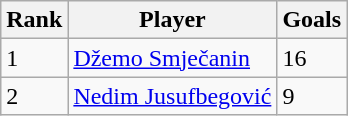<table class="wikitable">
<tr>
<th>Rank</th>
<th>Player</th>
<th>Goals</th>
</tr>
<tr>
<td>1</td>
<td><a href='#'>Džemo Smječanin</a></td>
<td>16</td>
</tr>
<tr>
<td>2</td>
<td><a href='#'>Nedim Jusufbegović</a></td>
<td>9</td>
</tr>
</table>
